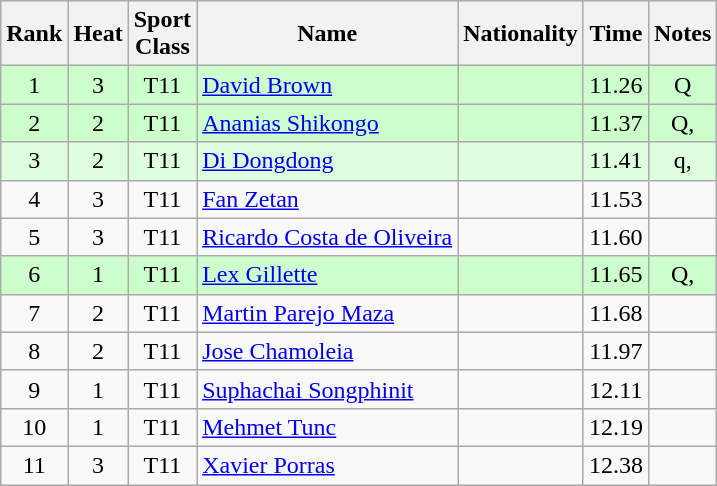<table class="wikitable sortable" style="text-align:center">
<tr>
<th>Rank</th>
<th>Heat</th>
<th>Sport<br>Class</th>
<th>Name</th>
<th>Nationality</th>
<th>Time</th>
<th>Notes</th>
</tr>
<tr bgcolor=ccffcc>
<td>1</td>
<td>3</td>
<td>T11</td>
<td align=left><a href='#'>David Brown</a></td>
<td align=left></td>
<td>11.26</td>
<td>Q</td>
</tr>
<tr bgcolor=ccffcc>
<td>2</td>
<td>2</td>
<td>T11</td>
<td align=left><a href='#'>Ananias Shikongo</a></td>
<td align=left></td>
<td>11.37</td>
<td>Q, </td>
</tr>
<tr bgcolor=ddffdd>
<td>3</td>
<td>2</td>
<td>T11</td>
<td align=left><a href='#'>Di Dongdong</a></td>
<td align=left></td>
<td>11.41</td>
<td>q, </td>
</tr>
<tr>
<td>4</td>
<td>3</td>
<td>T11</td>
<td align=left><a href='#'>Fan Zetan</a></td>
<td align=left></td>
<td>11.53</td>
<td></td>
</tr>
<tr>
<td>5</td>
<td>3</td>
<td>T11</td>
<td align=left><a href='#'>Ricardo Costa de Oliveira</a></td>
<td align=left></td>
<td>11.60</td>
<td></td>
</tr>
<tr bgcolor=ccffcc>
<td>6</td>
<td>1</td>
<td>T11</td>
<td align=left><a href='#'>Lex Gillette</a></td>
<td align=left></td>
<td>11.65</td>
<td>Q, </td>
</tr>
<tr>
<td>7</td>
<td>2</td>
<td>T11</td>
<td align=left><a href='#'>Martin Parejo Maza</a></td>
<td align=left></td>
<td>11.68</td>
<td></td>
</tr>
<tr>
<td>8</td>
<td>2</td>
<td>T11</td>
<td align=left><a href='#'>Jose Chamoleia</a></td>
<td align=left></td>
<td>11.97</td>
<td></td>
</tr>
<tr>
<td>9</td>
<td>1</td>
<td>T11</td>
<td align=left><a href='#'>Suphachai Songphinit</a></td>
<td align=left></td>
<td>12.11</td>
<td></td>
</tr>
<tr>
<td>10</td>
<td>1</td>
<td>T11</td>
<td align=left><a href='#'>Mehmet Tunc</a></td>
<td align=left></td>
<td>12.19</td>
<td></td>
</tr>
<tr>
<td>11</td>
<td>3</td>
<td>T11</td>
<td align=left><a href='#'>Xavier Porras</a></td>
<td align=left></td>
<td>12.38</td>
<td></td>
</tr>
</table>
